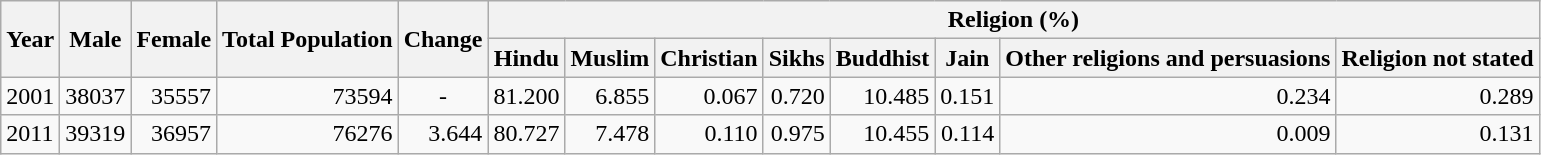<table class="wikitable">
<tr>
<th rowspan="2">Year</th>
<th rowspan="2">Male</th>
<th rowspan="2">Female</th>
<th rowspan="2">Total Population</th>
<th rowspan="2">Change</th>
<th colspan="8">Religion (%)</th>
</tr>
<tr>
<th>Hindu</th>
<th>Muslim</th>
<th>Christian</th>
<th>Sikhs</th>
<th>Buddhist</th>
<th>Jain</th>
<th>Other religions and persuasions</th>
<th>Religion not stated</th>
</tr>
<tr>
<td>2001</td>
<td style="text-align:right;">38037</td>
<td style="text-align:right;">35557</td>
<td style="text-align:right;">73594</td>
<td style="text-align:center;">-</td>
<td style="text-align:right;">81.200</td>
<td style="text-align:right;">6.855</td>
<td style="text-align:right;">0.067</td>
<td style="text-align:right;">0.720</td>
<td style="text-align:right;">10.485</td>
<td style="text-align:right;">0.151</td>
<td style="text-align:right;">0.234</td>
<td style="text-align:right;">0.289</td>
</tr>
<tr>
<td>2011</td>
<td style="text-align:right;">39319</td>
<td style="text-align:right;">36957</td>
<td style="text-align:right;">76276</td>
<td style="text-align:right;">3.644</td>
<td style="text-align:right;">80.727</td>
<td style="text-align:right;">7.478</td>
<td style="text-align:right;">0.110</td>
<td style="text-align:right;">0.975</td>
<td style="text-align:right;">10.455</td>
<td style="text-align:right;">0.114</td>
<td style="text-align:right;">0.009</td>
<td style="text-align:right;">0.131</td>
</tr>
</table>
